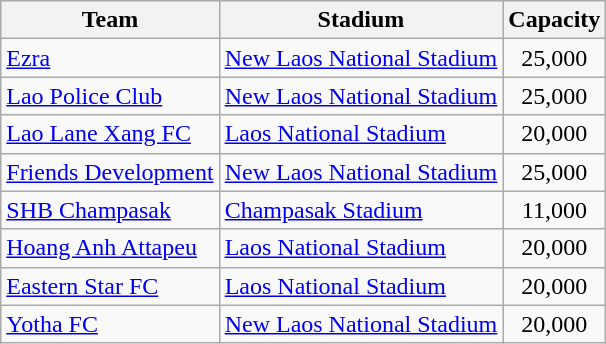<table class="wikitable sortable">
<tr>
<th>Team</th>
<th>Stadium</th>
<th>Capacity</th>
</tr>
<tr>
<td><a href='#'>Ezra</a></td>
<td><a href='#'>New Laos National Stadium</a></td>
<td align="center">25,000</td>
</tr>
<tr>
<td><a href='#'>Lao Police Club</a></td>
<td><a href='#'>New Laos National Stadium</a></td>
<td align="center">25,000</td>
</tr>
<tr>
<td><a href='#'>Lao Lane Xang FC</a></td>
<td><a href='#'>Laos National Stadium</a></td>
<td align="center">20,000</td>
</tr>
<tr>
<td><a href='#'>Friends Development</a></td>
<td><a href='#'>New Laos National Stadium</a></td>
<td align="center">25,000</td>
</tr>
<tr>
<td><a href='#'>SHB Champasak</a></td>
<td><a href='#'>Champasak Stadium</a></td>
<td align="center">11,000</td>
</tr>
<tr>
<td><a href='#'>Hoang Anh Attapeu</a></td>
<td><a href='#'>Laos National Stadium</a></td>
<td align="center">20,000</td>
</tr>
<tr>
<td><a href='#'>Eastern Star FC</a></td>
<td><a href='#'>Laos National Stadium</a></td>
<td align="center">20,000</td>
</tr>
<tr>
<td><a href='#'>Yotha FC</a></td>
<td><a href='#'>New Laos National Stadium</a></td>
<td align="center">20,000</td>
</tr>
</table>
